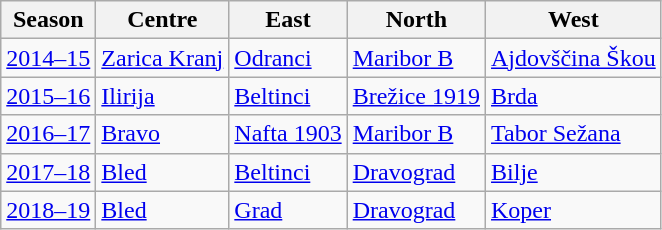<table class="wikitable">
<tr>
<th>Season</th>
<th>Centre</th>
<th>East</th>
<th>North</th>
<th>West</th>
</tr>
<tr>
<td><a href='#'>2014–15</a></td>
<td><a href='#'>Zarica Kranj</a></td>
<td><a href='#'>Odranci</a></td>
<td><a href='#'>Maribor B</a></td>
<td><a href='#'>Ajdovščina Škou</a></td>
</tr>
<tr>
<td><a href='#'>2015–16</a></td>
<td><a href='#'>Ilirija</a></td>
<td><a href='#'>Beltinci</a></td>
<td><a href='#'>Brežice 1919</a></td>
<td><a href='#'>Brda</a></td>
</tr>
<tr>
<td><a href='#'>2016–17</a></td>
<td><a href='#'>Bravo</a></td>
<td><a href='#'>Nafta 1903</a></td>
<td><a href='#'>Maribor B</a></td>
<td><a href='#'>Tabor Sežana</a></td>
</tr>
<tr>
<td><a href='#'>2017–18</a></td>
<td><a href='#'>Bled</a></td>
<td><a href='#'>Beltinci</a></td>
<td><a href='#'>Dravograd</a></td>
<td><a href='#'>Bilje</a></td>
</tr>
<tr>
<td><a href='#'>2018–19</a></td>
<td><a href='#'>Bled</a></td>
<td><a href='#'>Grad</a></td>
<td><a href='#'>Dravograd</a></td>
<td><a href='#'>Koper</a></td>
</tr>
</table>
